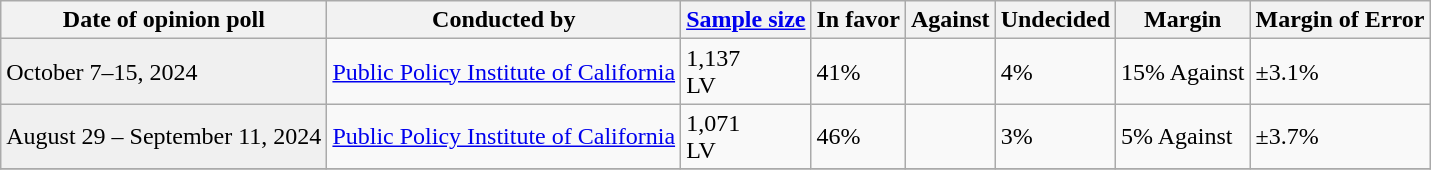<table class="wikitable">
<tr>
<th>Date of opinion poll</th>
<th>Conducted by</th>
<th><a href='#'>Sample size</a></th>
<th>In favor</th>
<th>Against</th>
<th>Undecided</th>
<th>Margin</th>
<th>Margin of Error</th>
</tr>
<tr>
<td style="background:#f0f0f0;">October 7–15, 2024</td>
<td><a href='#'>Public Policy Institute of California</a></td>
<td>1,137<br>LV</td>
<td>41%</td>
<td></td>
<td>4%</td>
<td>15% Against</td>
<td>±3.1%</td>
</tr>
<tr>
<td style="background:#f0f0f0;">August 29 – September 11, 2024</td>
<td><a href='#'>Public Policy Institute of California</a></td>
<td>1,071<br>LV</td>
<td>46%</td>
<td></td>
<td>3%</td>
<td>5% Against</td>
<td>±3.7%</td>
</tr>
<tr>
</tr>
</table>
